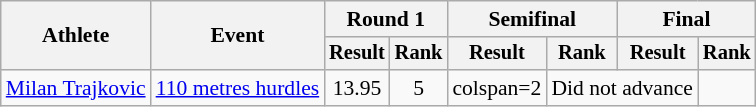<table class=wikitable style="font-size:90%">
<tr>
<th rowspan="2">Athlete</th>
<th rowspan="2">Event</th>
<th colspan="2">Round 1</th>
<th colspan="2">Semifinal</th>
<th colspan="2">Final</th>
</tr>
<tr style="font-size:95%">
<th>Result</th>
<th>Rank</th>
<th>Result</th>
<th>Rank</th>
<th>Result</th>
<th>Rank</th>
</tr>
<tr align=center>
<td align=left><a href='#'>Milan Trajkovic</a></td>
<td align=left><a href='#'>110 metres hurdles</a></td>
<td>13.95</td>
<td>5</td>
<td>colspan=2 </td>
<td colspan="2">Did not advance</td>
</tr>
</table>
